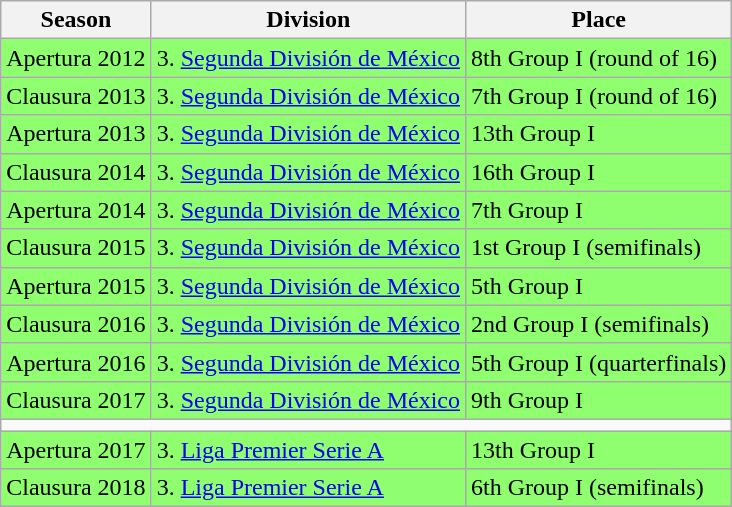<table class="wikitable">
<tr>
<th>Season</th>
<th>Division</th>
<th>Place</th>
</tr>
<tr>
<td style="background:#8FFF6F;">Apertura 2012</td>
<td style="background:#8FFF6F;">3. <a href='#'>Segunda División de México</a></td>
<td style="background:#8FFF6F;">8th Group I (round of 16)</td>
</tr>
<tr>
<td style="background:#8FFF6F;">Clausura 2013</td>
<td style="background:#8FFF6F;">3. <a href='#'>Segunda División de México</a></td>
<td style="background:#8FFF6F;">7th Group I (round of 16)</td>
</tr>
<tr>
<td style="background:#8FFF6F;">Apertura 2013</td>
<td style="background:#8FFF6F;">3. <a href='#'>Segunda División de México</a></td>
<td style="background:#8FFF6F;">13th Group I</td>
</tr>
<tr>
<td style="background:#8FFF6F;">Clausura 2014</td>
<td style="background:#8FFF6F;">3. <a href='#'>Segunda División de México</a></td>
<td style="background:#8FFF6F;">16th Group I</td>
</tr>
<tr>
<td style="background:#8FFF6F;">Apertura 2014</td>
<td style="background:#8FFF6F;">3. <a href='#'>Segunda División de México</a></td>
<td style="background:#8FFF6F;">7th Group I</td>
</tr>
<tr>
<td style="background:#8FFF6F;">Clausura 2015</td>
<td style="background:#8FFF6F;">3. <a href='#'>Segunda División de México</a></td>
<td style="background:#8FFF6F;">1st Group I (semifinals)</td>
</tr>
<tr>
<td style="background:#8FFF6F;">Apertura 2015</td>
<td style="background:#8FFF6F;">3. <a href='#'>Segunda División de México</a></td>
<td style="background:#8FFF6F;">5th Group I</td>
</tr>
<tr>
<td style="background:#8FFF6F;">Clausura 2016</td>
<td style="background:#8FFF6F;">3. <a href='#'>Segunda División de México</a></td>
<td style="background:#8FFF6F;">2nd Group I (semifinals)</td>
</tr>
<tr>
<td style="background:#8FFF6F;">Apertura 2016</td>
<td style="background:#8FFF6F;">3. <a href='#'>Segunda División de México</a></td>
<td style="background:#8FFF6F;">5th Group I (quarterfinals)</td>
</tr>
<tr>
<td style="background:#8FFF6F;">Clausura 2017</td>
<td style="background:#8FFF6F;">3. <a href='#'>Segunda División de México</a></td>
<td style="background:#8FFF6F;">9th Group I</td>
</tr>
<tr>
<td colspan="3" align="center"></td>
</tr>
<tr>
<td style="background:#8FFF6F;">Apertura 2017</td>
<td style="background:#8FFF6F;">3. <a href='#'>Liga Premier Serie A</a></td>
<td style="background:#8FFF6F;">13th Group I</td>
</tr>
<tr>
<td style="background:#8FFF6F;">Clausura 2018</td>
<td style="background:#8FFF6F;">3. <a href='#'>Liga Premier Serie A</a></td>
<td style="background:#8FFF6F;">6th Group I (semifinals)</td>
</tr>
</table>
